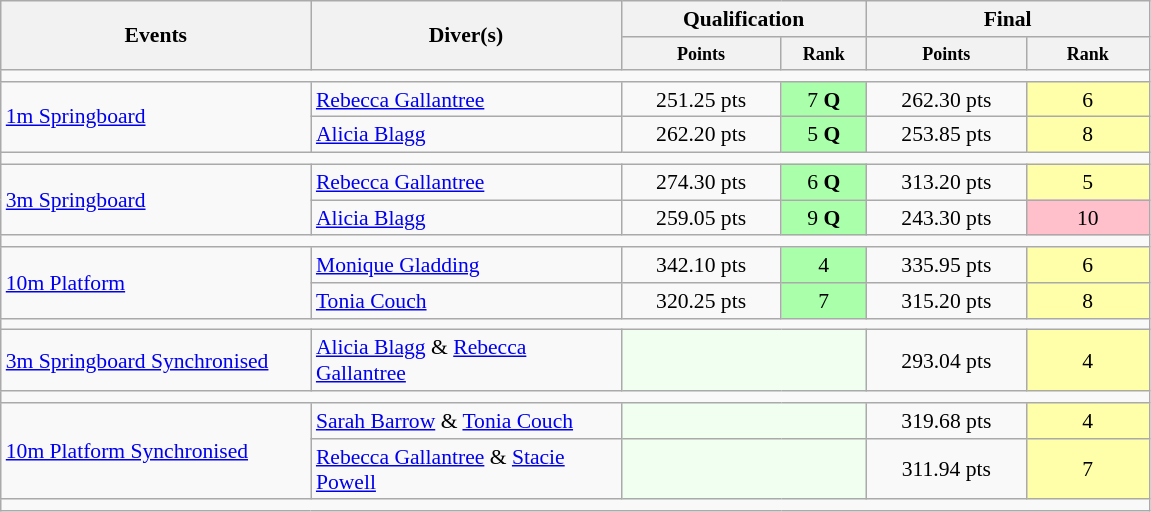<table class=wikitable style="font-size:90%">
<tr>
<th rowspan="2" style="width:200px;">Events</th>
<th rowspan="2" style="width:200px;">Diver(s)</th>
<th colspan="2" style="width:150px;">Qualification</th>
<th colspan="2" style="width:175px;">Final</th>
</tr>
<tr>
<th style="line-height:1em; width:100px;"><small>Points</small></th>
<th style="line-height:1em; width:50px;"><small>Rank</small></th>
<th style="line-height:1em; width:100px;"><small>Points</small></th>
<th style="line-height:1em; width:75px;"><small>Rank</small></th>
</tr>
<tr>
<td colspan="6" style="height:1px;;"></td>
</tr>
<tr>
<td rowspan=2><a href='#'>1m Springboard</a></td>
<td><a href='#'>Rebecca Gallantree</a></td>
<td style="text-align:center;">251.25 pts</td>
<td style="text-align:center; background:#afa;">7 <strong>Q</strong></td>
<td style="text-align:center;">262.30 pts</td>
<td style="text-align:center; background:#ffa;">6</td>
</tr>
<tr>
<td><a href='#'>Alicia Blagg</a></td>
<td style="text-align:center;">262.20 pts</td>
<td style="text-align:center; background:#afa;">5 <strong>Q</strong></td>
<td style="text-align:center;">253.85 pts</td>
<td style="text-align:center; background:#ffa;">8</td>
</tr>
<tr>
<td colspan="6" style="height:1px;;"></td>
</tr>
<tr>
<td rowspan=2><a href='#'>3m Springboard</a></td>
<td><a href='#'>Rebecca Gallantree</a></td>
<td style="text-align:center;">274.30 pts</td>
<td style="text-align:center; background:#afa;">6 <strong>Q</strong></td>
<td style="text-align:center;">313.20 pts</td>
<td style="text-align:center; background:#ffa;">5</td>
</tr>
<tr>
<td><a href='#'>Alicia Blagg</a></td>
<td style="text-align:center;">259.05 pts</td>
<td style="text-align:center; background:#afa;">9 <strong>Q</strong></td>
<td style="text-align:center;">243.30 pts</td>
<td style="text-align:center; background:pink;">10</td>
</tr>
<tr>
<td colspan="6" style="height:1px;;"></td>
</tr>
<tr>
<td rowspan=2><a href='#'>10m Platform</a></td>
<td><a href='#'>Monique Gladding</a></td>
<td style="text-align:center;">342.10 pts</td>
<td style="text-align:center; background:#afa;">4</td>
<td style="text-align:center;">335.95 pts</td>
<td style="text-align:center; background:#ffa;">6</td>
</tr>
<tr>
<td><a href='#'>Tonia Couch</a></td>
<td style="text-align:center;">320.25 pts</td>
<td style="text-align:center; background:#afa;">7</td>
<td style="text-align:center;">315.20 pts</td>
<td style="text-align:center; background:#ffa;">8</td>
</tr>
<tr>
<td colspan="6" style="height:1px;;"></td>
</tr>
<tr>
<td><a href='#'>3m Springboard Synchronised</a></td>
<td><a href='#'>Alicia Blagg</a> & <a href='#'>Rebecca Gallantree</a></td>
<td colspan="2" style="background:honeydew;"></td>
<td style="text-align:center;">293.04 pts</td>
<td style="text-align:center; background:#ffa;">4</td>
</tr>
<tr>
<td colspan="6" style="height:1px;;"></td>
</tr>
<tr>
<td rowspan=2><a href='#'>10m Platform Synchronised</a></td>
<td><a href='#'>Sarah Barrow</a> & <a href='#'>Tonia Couch</a></td>
<td colspan="2" style="background:honeydew;"></td>
<td style="text-align:center;">319.68 pts</td>
<td style="text-align:center; background:#ffa;">4</td>
</tr>
<tr>
<td><a href='#'>Rebecca Gallantree</a> & <a href='#'>Stacie Powell</a></td>
<td colspan="2" style="background:honeydew;"></td>
<td style="text-align:center;">311.94 pts</td>
<td style="text-align:center; background:#ffa;">7</td>
</tr>
<tr>
<td colspan="6" style="height:1px;;"></td>
</tr>
</table>
